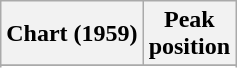<table class="wikitable sortable">
<tr>
<th>Chart (1959)</th>
<th>Peak<br>position</th>
</tr>
<tr>
</tr>
<tr>
</tr>
</table>
